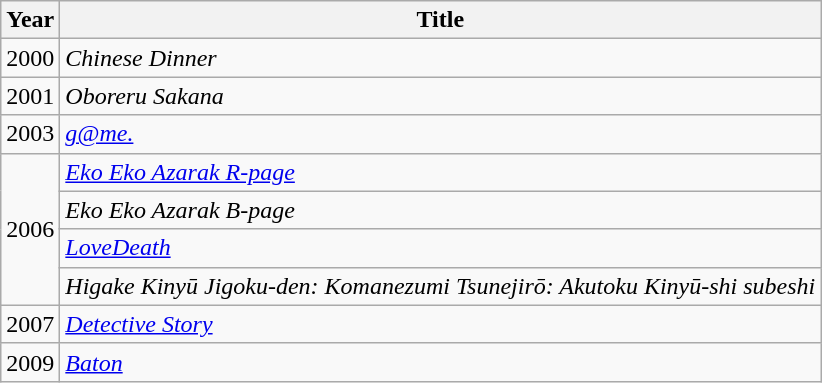<table class="wikitable">
<tr>
<th>Year</th>
<th>Title</th>
</tr>
<tr>
<td>2000</td>
<td><em>Chinese Dinner</em></td>
</tr>
<tr>
<td>2001</td>
<td><em>Oboreru Sakana</em></td>
</tr>
<tr>
<td>2003</td>
<td><em><a href='#'>g@me.</a></em></td>
</tr>
<tr>
<td rowspan="4">2006</td>
<td><em><a href='#'>Eko Eko Azarak R-page</a></em></td>
</tr>
<tr>
<td><em>Eko Eko Azarak B-page</em></td>
</tr>
<tr>
<td><em><a href='#'>LoveDeath</a></em></td>
</tr>
<tr>
<td><em>Higake Kinyū Jigoku-den: Komanezumi Tsunejirō: Akutoku Kinyū-shi subeshi</em></td>
</tr>
<tr>
<td>2007</td>
<td><em><a href='#'>Detective Story</a></em></td>
</tr>
<tr>
<td>2009</td>
<td><em><a href='#'>Baton</a></em></td>
</tr>
</table>
